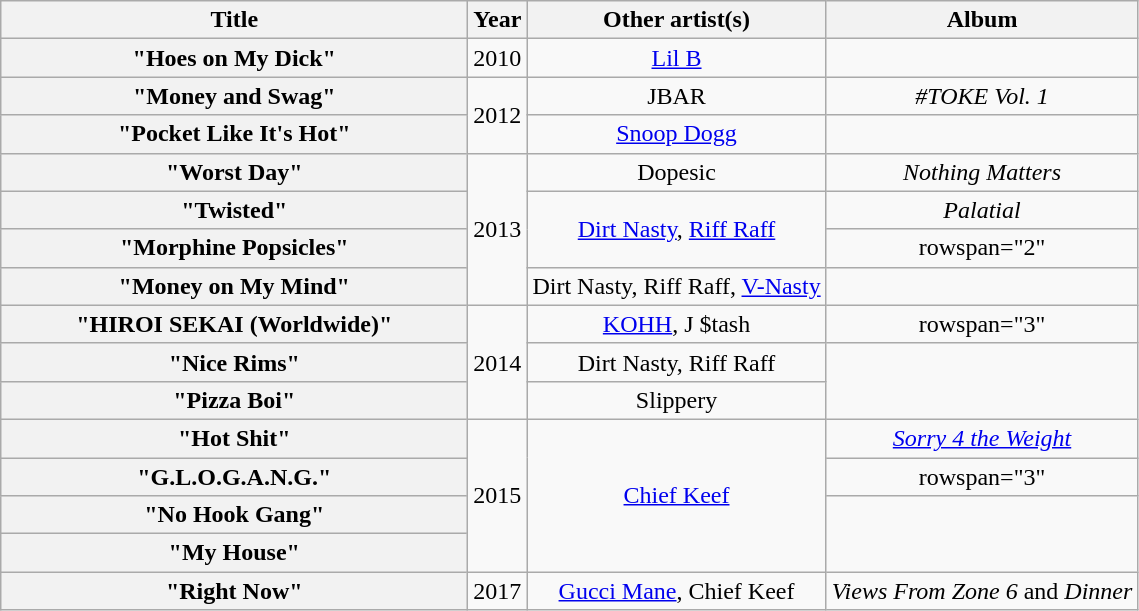<table class="wikitable plainrowheaders" style="text-align:center;">
<tr>
<th scope="col" style="width:19em;">Title</th>
<th scope="col">Year</th>
<th scope="col">Other artist(s)</th>
<th scope="col">Album</th>
</tr>
<tr>
<th scope="row">"Hoes on My Dick"</th>
<td>2010</td>
<td><a href='#'>Lil B</a></td>
<td></td>
</tr>
<tr>
<th scope="row">"Money and Swag"</th>
<td rowspan="2">2012</td>
<td>JBAR</td>
<td><em>#TOKE Vol. 1</em></td>
</tr>
<tr>
<th scope="row">"Pocket Like It's Hot"</th>
<td><a href='#'>Snoop Dogg</a></td>
<td></td>
</tr>
<tr>
<th scope="row">"Worst Day"</th>
<td rowspan="4">2013</td>
<td>Dopesic</td>
<td><em>Nothing Matters</em></td>
</tr>
<tr>
<th scope="row">"Twisted"</th>
<td rowspan="2"><a href='#'>Dirt Nasty</a>, <a href='#'>Riff Raff</a></td>
<td><em>Palatial</em></td>
</tr>
<tr>
<th scope="row">"Morphine Popsicles"</th>
<td>rowspan="2" </td>
</tr>
<tr>
<th scope="row">"Money on My Mind"</th>
<td>Dirt Nasty, Riff Raff, <a href='#'>V-Nasty</a></td>
</tr>
<tr>
<th scope="row">"HIROI SEKAI (Worldwide)"</th>
<td rowspan="3">2014</td>
<td><a href='#'>KOHH</a>, J $tash</td>
<td>rowspan="3" </td>
</tr>
<tr>
<th scope="row">"Nice Rims"</th>
<td>Dirt Nasty, Riff Raff</td>
</tr>
<tr>
<th scope="row">"Pizza Boi"</th>
<td>Slippery</td>
</tr>
<tr>
<th scope="row">"Hot Shit"</th>
<td rowspan="4">2015</td>
<td rowspan="4"><a href='#'>Chief Keef</a></td>
<td><em><a href='#'>Sorry 4 the Weight</a></em></td>
</tr>
<tr>
<th scope="row">"G.L.O.G.A.N.G."</th>
<td>rowspan="3" </td>
</tr>
<tr>
<th scope="row">"No Hook Gang"</th>
</tr>
<tr>
<th scope="row">"My House"</th>
</tr>
<tr>
<th scope="row">"Right Now"</th>
<td rowspan="3">2017</td>
<td><a href='#'>Gucci Mane</a>, Chief Keef</td>
<td><em>Views From Zone 6</em> and <em>Dinner</em></td>
</tr>
</table>
